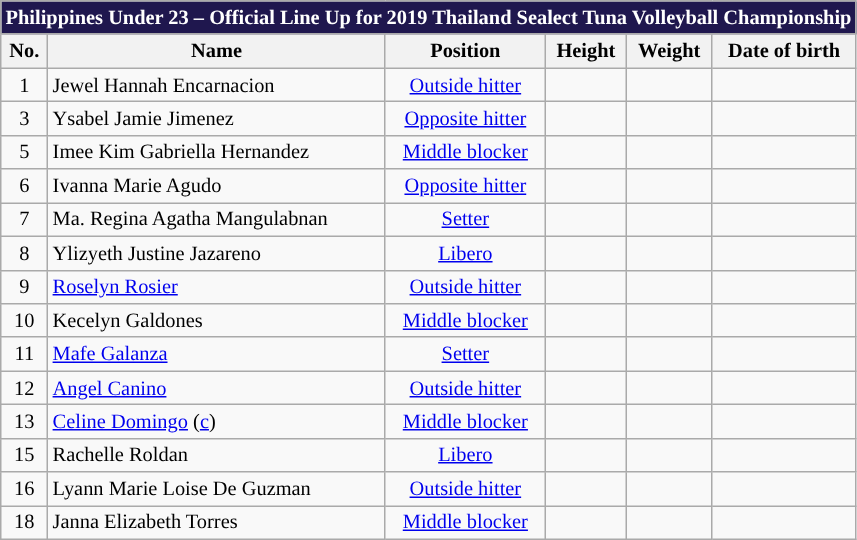<table class="wikitable sortable" style="font-size:85%; text-align:left;">
<tr>
<th colspan=10 style="background:#1F174E; color:#FFFFFF;">Philippines Under 23 – Official Line Up for 2019 Thailand Sealect Tuna Volleyball Championship</th>
</tr>
<tr>
<th style= align=center "background:#0038A8; color:white;">No.</th>
<th style= align=center "width:15em; background:#0038A8; color:white;">Name</th>
<th style= align=center "background:#0038A8; color:white;">Position</th>
<th style= align=center "width:10em; background:#0038A8; color:white;">Height</th>
<th style= align=center "width:10em; background:#0038A8; color:white;">Weight</th>
<th style= align=center "width:14em; background:#0038A8; color:white;">Date of birth</th>
</tr>
<tr align=center>
<td>1</td>
<td align=left>Jewel Hannah Encarnacion</td>
<td><a href='#'>Outside hitter</a></td>
<td></td>
<td></td>
<td align=right></td>
</tr>
<tr align=center>
<td>3</td>
<td align=left>Ysabel Jamie Jimenez</td>
<td><a href='#'>Opposite hitter</a></td>
<td></td>
<td></td>
<td align=right></td>
</tr>
<tr align=center>
<td>5</td>
<td align=left>Imee Kim Gabriella Hernandez</td>
<td><a href='#'>Middle blocker</a></td>
<td></td>
<td></td>
<td align=right></td>
</tr>
<tr align=center>
<td>6</td>
<td align=left>Ivanna Marie Agudo</td>
<td><a href='#'>Opposite hitter</a></td>
<td></td>
<td></td>
<td align=right></td>
</tr>
<tr align=center>
<td>7</td>
<td align=left>Ma. Regina Agatha Mangulabnan</td>
<td><a href='#'>Setter</a></td>
<td></td>
<td></td>
<td align=right></td>
</tr>
<tr align=center>
<td>8</td>
<td align=left>Ylizyeth Justine Jazareno</td>
<td><a href='#'>Libero</a></td>
<td></td>
<td></td>
<td align=right></td>
</tr>
<tr align=center>
<td>9</td>
<td align=left><a href='#'>Roselyn Rosier</a></td>
<td><a href='#'>Outside hitter</a></td>
<td></td>
<td></td>
<td align=right></td>
</tr>
<tr align=center>
<td>10</td>
<td align=left>Kecelyn Galdones</td>
<td><a href='#'>Middle blocker</a></td>
<td></td>
<td></td>
<td align=right></td>
</tr>
<tr align=center>
<td>11</td>
<td align=left><a href='#'>Mafe Galanza</a></td>
<td><a href='#'>Setter</a></td>
<td></td>
<td></td>
<td align=right></td>
</tr>
<tr align=center>
<td>12</td>
<td align=left><a href='#'>Angel Canino</a></td>
<td><a href='#'>Outside hitter</a></td>
<td></td>
<td></td>
<td align=right></td>
</tr>
<tr align=center>
<td>13</td>
<td align=left><a href='#'>Celine Domingo</a> (<a href='#'>c</a>)</td>
<td><a href='#'>Middle blocker</a></td>
<td></td>
<td></td>
<td align=right></td>
</tr>
<tr align=center>
<td>15</td>
<td align=left>Rachelle Roldan</td>
<td><a href='#'>Libero</a></td>
<td></td>
<td></td>
<td align=right></td>
</tr>
<tr align=center>
<td>16</td>
<td align=left>Lyann Marie Loise De Guzman</td>
<td><a href='#'>Outside hitter</a></td>
<td></td>
<td></td>
<td align=right></td>
</tr>
<tr align=center>
<td>18</td>
<td align=left>Janna Elizabeth Torres</td>
<td><a href='#'>Middle blocker</a></td>
<td></td>
<td></td>
<td align=right></td>
</tr>
</table>
